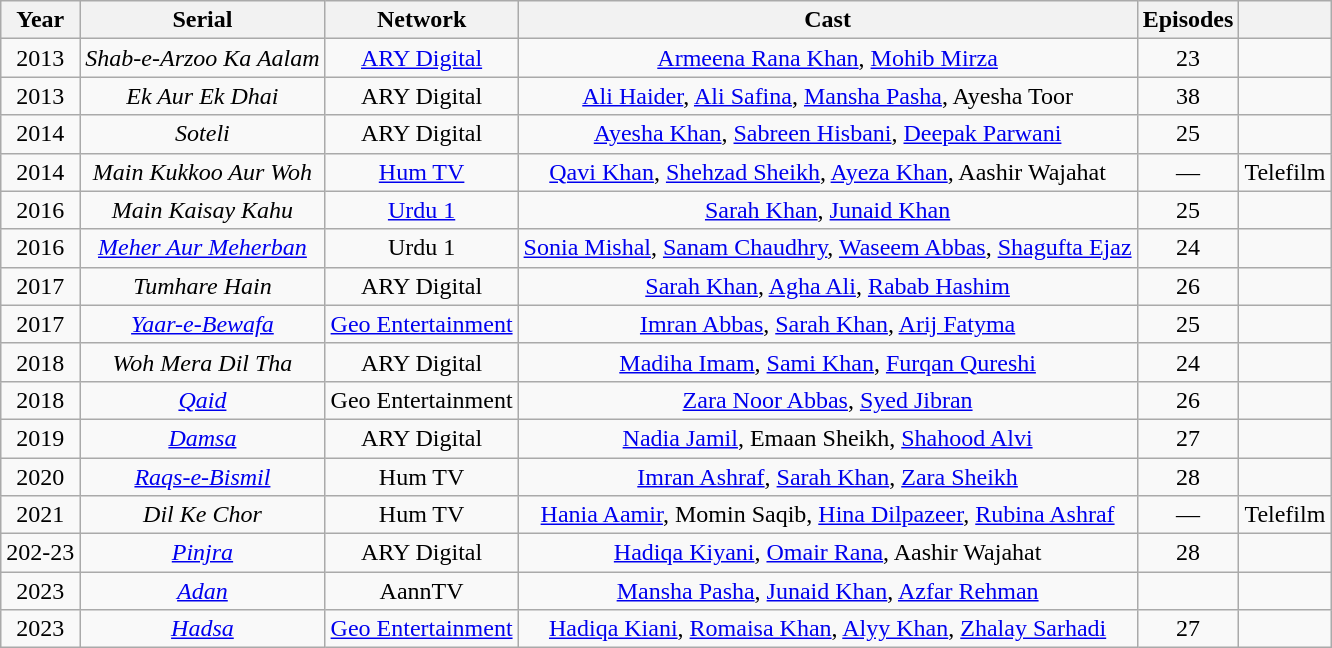<table class="wikitable sortable plainrowheaders" style="text-align:center">
<tr>
<th scope="col">Year</th>
<th scope="col">Serial</th>
<th scope="col">Network</th>
<th scope="col">Cast</th>
<th scope="col">Episodes</th>
<th scope="col"></th>
</tr>
<tr>
<td>2013</td>
<td><em>Shab-e-Arzoo Ka Aalam</em></td>
<td><a href='#'>ARY Digital</a></td>
<td><a href='#'>Armeena Rana Khan</a>, <a href='#'>Mohib Mirza</a></td>
<td>23</td>
<td></td>
</tr>
<tr>
<td>2013</td>
<td><em>Ek Aur Ek Dhai</em></td>
<td>ARY Digital</td>
<td><a href='#'>Ali Haider</a>, <a href='#'>Ali Safina</a>, <a href='#'>Mansha Pasha</a>, Ayesha Toor</td>
<td>38</td>
<td></td>
</tr>
<tr>
<td>2014</td>
<td><em>Soteli</em></td>
<td>ARY Digital</td>
<td><a href='#'>Ayesha Khan</a>, <a href='#'>Sabreen Hisbani</a>, <a href='#'>Deepak Parwani</a></td>
<td>25</td>
<td></td>
</tr>
<tr>
<td>2014</td>
<td><em>Main Kukkoo Aur Woh</em></td>
<td><a href='#'>Hum TV</a></td>
<td><a href='#'>Qavi Khan</a>, <a href='#'>Shehzad Sheikh</a>, <a href='#'>Ayeza Khan</a>, Aashir Wajahat</td>
<td>—</td>
<td>Telefilm</td>
</tr>
<tr>
<td>2016</td>
<td><em>Main Kaisay Kahu</em></td>
<td><a href='#'>Urdu 1</a></td>
<td><a href='#'>Sarah Khan</a>, <a href='#'>Junaid Khan</a></td>
<td>25</td>
<td></td>
</tr>
<tr>
<td>2016</td>
<td><em><a href='#'>Meher Aur Meherban</a></em></td>
<td>Urdu 1</td>
<td><a href='#'>Sonia Mishal</a>, <a href='#'>Sanam Chaudhry</a>, <a href='#'>Waseem Abbas</a>, <a href='#'>Shagufta Ejaz</a></td>
<td>24</td>
<td></td>
</tr>
<tr>
<td>2017</td>
<td><em>Tumhare Hain</em></td>
<td>ARY Digital</td>
<td><a href='#'>Sarah Khan</a>, <a href='#'>Agha Ali</a>, <a href='#'>Rabab Hashim</a></td>
<td>26</td>
<td></td>
</tr>
<tr>
<td>2017</td>
<td><em><a href='#'>Yaar-e-Bewafa</a></em></td>
<td><a href='#'>Geo Entertainment</a></td>
<td><a href='#'>Imran Abbas</a>, <a href='#'>Sarah Khan</a>, <a href='#'>Arij Fatyma</a></td>
<td>25</td>
<td></td>
</tr>
<tr>
<td>2018</td>
<td><em>Woh Mera Dil Tha</em></td>
<td>ARY Digital</td>
<td><a href='#'>Madiha Imam</a>, <a href='#'>Sami Khan</a>, <a href='#'>Furqan Qureshi</a></td>
<td>24</td>
<td></td>
</tr>
<tr>
<td>2018</td>
<td><em><a href='#'>Qaid</a></em></td>
<td>Geo Entertainment</td>
<td><a href='#'>Zara Noor Abbas</a>, <a href='#'>Syed Jibran</a></td>
<td>26</td>
<td></td>
</tr>
<tr>
<td>2019</td>
<td><em><a href='#'>Damsa</a></em></td>
<td>ARY Digital</td>
<td><a href='#'>Nadia Jamil</a>, Emaan Sheikh, <a href='#'>Shahood Alvi</a></td>
<td>27</td>
<td></td>
</tr>
<tr>
<td>2020</td>
<td><em><a href='#'>Raqs-e-Bismil</a></em></td>
<td>Hum TV</td>
<td><a href='#'>Imran Ashraf</a>, <a href='#'>Sarah Khan</a>, <a href='#'>Zara Sheikh</a></td>
<td>28</td>
<td></td>
</tr>
<tr>
<td>2021</td>
<td><em>Dil Ke Chor</em></td>
<td>Hum TV</td>
<td><a href='#'>Hania Aamir</a>, Momin Saqib, <a href='#'>Hina Dilpazeer</a>, <a href='#'>Rubina Ashraf</a></td>
<td>—</td>
<td>Telefilm</td>
</tr>
<tr>
<td>202-23</td>
<td><em><a href='#'>Pinjra</a></em></td>
<td>ARY Digital</td>
<td><a href='#'>Hadiqa Kiyani</a>, <a href='#'>Omair Rana</a>, Aashir Wajahat</td>
<td>28</td>
<td></td>
</tr>
<tr>
<td>2023</td>
<td><em><a href='#'>Adan</a></em></td>
<td>AannTV</td>
<td><a href='#'>Mansha Pasha</a>, <a href='#'>Junaid Khan</a>, <a href='#'>Azfar Rehman</a></td>
<td></td>
<td></td>
</tr>
<tr>
<td>2023</td>
<td><em><a href='#'>Hadsa</a></em></td>
<td><a href='#'>Geo Entertainment</a></td>
<td><a href='#'>Hadiqa Kiani</a>, <a href='#'>Romaisa Khan</a>, <a href='#'>Alyy Khan</a>, <a href='#'>Zhalay Sarhadi</a></td>
<td>27</td>
<td></td>
</tr>
</table>
